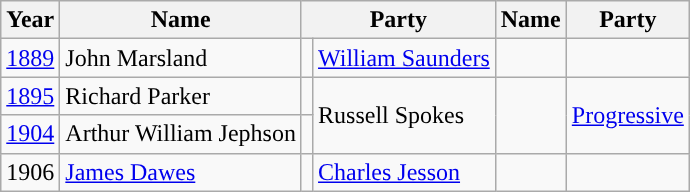<table class="wikitable">
<tr>
<th>Year</th>
<th>Name</th>
<th colspan=2>Party</th>
<th>Name</th>
<th colspan=2>Party</th>
</tr>
<tr>
<td><a href='#'>1889</a></td>
<td>John Marsland</td>
<td></td>
<td><a href='#'>William Saunders</a></td>
<td></td>
</tr>
<tr>
<td><a href='#'>1895</a></td>
<td>Richard Parker</td>
<td></td>
<td rowspan=2>Russell Spokes</td>
<td rowspan=2 style="background-color: "></td>
<td rowspan=2><a href='#'>Progressive</a></td>
</tr>
<tr>
<td><a href='#'>1904</a></td>
<td>Arthur William Jephson</td>
<td></td>
</tr>
<tr>
<td>1906</td>
<td><a href='#'>James Dawes</a></td>
<td></td>
<td><a href='#'>Charles Jesson</a></td>
<td></td>
</tr>
</table>
